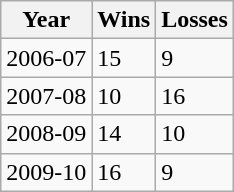<table class="wikitable" style="margin: 0 auto;">
<tr>
<th>Year</th>
<th>Wins</th>
<th>Losses</th>
</tr>
<tr>
<td>2006-07</td>
<td>15</td>
<td>9</td>
</tr>
<tr>
<td>2007-08</td>
<td>10</td>
<td>16</td>
</tr>
<tr>
<td>2008-09</td>
<td>14</td>
<td>10</td>
</tr>
<tr>
<td>2009-10</td>
<td>16</td>
<td>9</td>
</tr>
</table>
